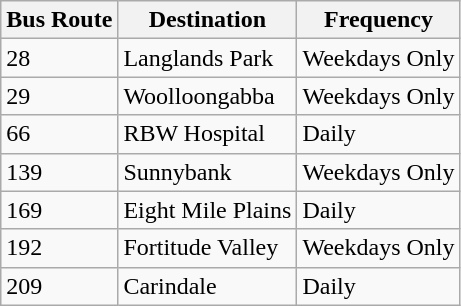<table class="wikitable">
<tr>
<th>Bus Route</th>
<th>Destination</th>
<th>Frequency</th>
</tr>
<tr>
<td>28</td>
<td>Langlands Park</td>
<td>Weekdays Only</td>
</tr>
<tr>
<td>29</td>
<td>Woolloongabba</td>
<td>Weekdays Only</td>
</tr>
<tr>
<td>66</td>
<td>RBW Hospital</td>
<td>Daily</td>
</tr>
<tr>
<td>139</td>
<td>Sunnybank</td>
<td>Weekdays Only</td>
</tr>
<tr>
<td>169</td>
<td>Eight Mile Plains</td>
<td>Daily</td>
</tr>
<tr>
<td>192</td>
<td>Fortitude Valley</td>
<td>Weekdays Only</td>
</tr>
<tr>
<td>209</td>
<td>Carindale</td>
<td>Daily</td>
</tr>
</table>
